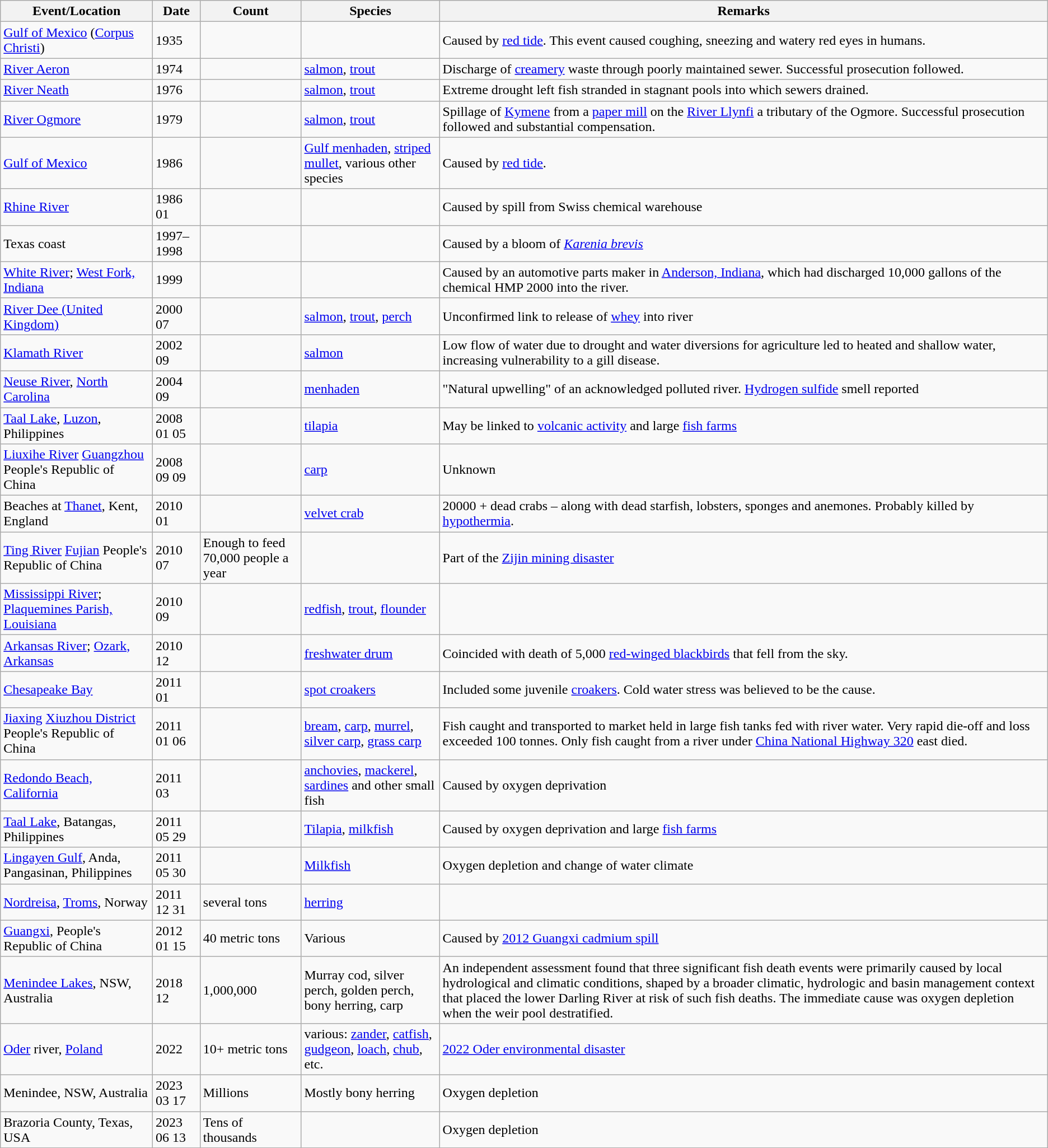<table class="wikitable sortable">
<tr>
<th>Event/Location</th>
<th>Date</th>
<th>Count</th>
<th>Species</th>
<th>Remarks<br></th>
</tr>
<tr>
<td><a href='#'>Gulf of Mexico</a> (<a href='#'>Corpus Christi</a>)</td>
<td>1935</td>
<td></td>
<td></td>
<td>Caused by <a href='#'>red tide</a>. This event caused coughing, sneezing and watery red eyes in humans.</td>
</tr>
<tr>
<td><a href='#'>River Aeron</a></td>
<td>1974</td>
<td></td>
<td><a href='#'>salmon</a>, <a href='#'>trout</a></td>
<td>Discharge of <a href='#'>creamery</a> waste through poorly maintained sewer. Successful prosecution followed.</td>
</tr>
<tr>
<td><a href='#'>River Neath</a></td>
<td>1976</td>
<td></td>
<td><a href='#'>salmon</a>, <a href='#'>trout</a></td>
<td>Extreme drought left fish stranded in stagnant pools into which sewers drained.</td>
</tr>
<tr>
<td><a href='#'>River Ogmore</a></td>
<td>1979</td>
<td></td>
<td><a href='#'>salmon</a>, <a href='#'>trout</a></td>
<td>Spillage of <a href='#'>Kymene</a> from a <a href='#'>paper mill</a> on the <a href='#'>River Llynfi</a> a tributary of the Ogmore. Successful prosecution followed and substantial compensation.</td>
</tr>
<tr>
<td><a href='#'>Gulf of Mexico</a></td>
<td>1986</td>
<td></td>
<td><a href='#'>Gulf menhaden</a>, <a href='#'>striped mullet</a>, various other species</td>
<td>Caused by <a href='#'>red tide</a>.</td>
</tr>
<tr>
<td><a href='#'>Rhine River</a></td>
<td>1986 01</td>
<td></td>
<td></td>
<td>Caused by spill from Swiss chemical warehouse</td>
</tr>
<tr>
<td>Texas coast</td>
<td>1997–1998</td>
<td></td>
<td></td>
<td>Caused by a bloom of <em><a href='#'>Karenia brevis</a></em></td>
</tr>
<tr>
<td><a href='#'>White River</a>; <a href='#'>West Fork, Indiana</a></td>
<td>1999</td>
<td></td>
<td></td>
<td>Caused by an automotive parts maker in <a href='#'>Anderson, Indiana</a>, which had discharged 10,000 gallons of the chemical HMP 2000 into the river.</td>
</tr>
<tr>
<td><a href='#'>River Dee (United Kingdom)</a></td>
<td>2000 07</td>
<td></td>
<td><a href='#'>salmon</a>, <a href='#'>trout</a>, <a href='#'>perch</a></td>
<td>Unconfirmed link to release of <a href='#'>whey</a> into river</td>
</tr>
<tr>
<td><a href='#'>Klamath River</a></td>
<td>2002 09</td>
<td></td>
<td><a href='#'>salmon</a></td>
<td>Low flow of water due to drought and water diversions for agriculture led to heated and shallow water, increasing vulnerability to a gill disease.</td>
</tr>
<tr>
<td><a href='#'>Neuse River</a>, <a href='#'>North Carolina</a></td>
<td>2004 09</td>
<td></td>
<td><a href='#'>menhaden</a></td>
<td>"Natural upwelling" of an acknowledged polluted river. <a href='#'>Hydrogen sulfide</a> smell reported</td>
</tr>
<tr>
<td><a href='#'>Taal Lake</a>, <a href='#'>Luzon</a>, Philippines</td>
<td>2008 01 05</td>
<td></td>
<td><a href='#'>tilapia</a></td>
<td>May be linked to <a href='#'>volcanic activity</a> and large <a href='#'>fish farms</a></td>
</tr>
<tr>
<td><a href='#'>Liuxihe River</a> <a href='#'>Guangzhou</a> People's Republic of China</td>
<td>2008 09 09</td>
<td></td>
<td><a href='#'>carp</a></td>
<td>Unknown</td>
</tr>
<tr>
<td>Beaches at <a href='#'>Thanet</a>, Kent, England</td>
<td>2010 01</td>
<td></td>
<td><a href='#'>velvet crab</a></td>
<td>20000 + dead crabs – along with dead starfish, lobsters, sponges and anemones. Probably killed by <a href='#'>hypothermia</a>.</td>
</tr>
<tr>
<td><a href='#'>Ting River</a> <a href='#'>Fujian</a> People's Republic of China</td>
<td>2010 07</td>
<td> Enough to feed 70,000 people a year</td>
<td></td>
<td>Part of the <a href='#'>Zijin mining disaster</a></td>
</tr>
<tr>
<td><a href='#'>Mississippi River</a>; <a href='#'>Plaquemines Parish, Louisiana</a></td>
<td>2010 09</td>
<td></td>
<td><a href='#'>redfish</a>, <a href='#'>trout</a>, <a href='#'>flounder</a></td>
<td></td>
</tr>
<tr>
<td><a href='#'>Arkansas River</a>; <a href='#'>Ozark, Arkansas</a></td>
<td>2010 12</td>
<td></td>
<td><a href='#'>freshwater drum</a></td>
<td>Coincided with death of 5,000 <a href='#'>red-winged blackbirds</a> that fell from the sky.</td>
</tr>
<tr>
<td><a href='#'>Chesapeake Bay</a></td>
<td>2011 01</td>
<td></td>
<td><a href='#'>spot croakers</a></td>
<td>Included some juvenile <a href='#'>croakers</a>. Cold water stress was believed to be the cause.</td>
</tr>
<tr>
<td><a href='#'>Jiaxing</a> <a href='#'>Xiuzhou District</a> People's Republic of China</td>
<td>2011 01 06</td>
<td></td>
<td><a href='#'>bream</a>, <a href='#'>carp</a>, <a href='#'>murrel</a>, <a href='#'>silver carp</a>, <a href='#'>grass carp</a></td>
<td>Fish caught and transported to market held in large fish tanks fed with river water. Very rapid die-off and loss exceeded 100 tonnes.  Only fish caught from a river under <a href='#'>China National Highway 320</a> east died.</td>
</tr>
<tr>
<td><a href='#'>Redondo Beach, California</a></td>
<td>2011 03</td>
<td></td>
<td><a href='#'>anchovies</a>, <a href='#'>mackerel</a>, <a href='#'>sardines</a> and other small fish</td>
<td>Caused by oxygen deprivation</td>
</tr>
<tr>
<td><a href='#'>Taal Lake</a>, Batangas, Philippines</td>
<td>2011 05 29</td>
<td></td>
<td><a href='#'>Tilapia</a>, <a href='#'>milkfish</a></td>
<td>Caused by oxygen deprivation and large <a href='#'>fish farms</a></td>
</tr>
<tr>
<td><a href='#'>Lingayen Gulf</a>, Anda, Pangasinan, Philippines</td>
<td>2011 05 30</td>
<td></td>
<td><a href='#'>Milkfish</a></td>
<td>Oxygen depletion and change of water climate</td>
</tr>
<tr>
<td><a href='#'>Nordreisa</a>, <a href='#'>Troms</a>, Norway</td>
<td>2011 12 31</td>
<td>several tons</td>
<td><a href='#'>herring</a></td>
<td></td>
</tr>
<tr>
<td><a href='#'>Guangxi</a>, People's Republic of China</td>
<td>2012 01 15</td>
<td>40 metric tons</td>
<td>Various</td>
<td>Caused by <a href='#'>2012 Guangxi cadmium spill</a></td>
</tr>
<tr>
<td><a href='#'>Menindee Lakes</a>, NSW, Australia</td>
<td>2018 12</td>
<td>1,000,000</td>
<td>Murray cod, silver perch, golden perch, bony herring, carp</td>
<td>An independent assessment found that three significant fish death events were primarily caused by local hydrological and climatic conditions, shaped by a broader climatic, hydrologic and basin management context that placed the lower Darling River at risk of such fish deaths. The immediate cause was oxygen depletion when the weir pool destratified.</td>
</tr>
<tr>
<td><a href='#'>Oder</a> river, <a href='#'>Poland</a></td>
<td>2022</td>
<td>10+ metric tons</td>
<td>various: <a href='#'>zander</a>, <a href='#'>catfish</a>, <a href='#'>gudgeon</a>, <a href='#'>loach</a>, <a href='#'>chub</a>, etc.</td>
<td><a href='#'>2022 Oder environmental disaster</a></td>
</tr>
<tr>
<td>Menindee, NSW, Australia</td>
<td>2023 03 17</td>
<td>Millions</td>
<td>Mostly bony herring</td>
<td>Oxygen depletion</td>
</tr>
<tr>
<td>Brazoria County, Texas, USA</td>
<td>2023 06 13</td>
<td>Tens of thousands</td>
<td></td>
<td>Oxygen depletion</td>
</tr>
</table>
